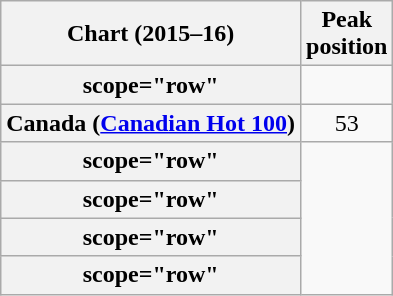<table class="wikitable sortable plainrowheaders" style="text-align:center;">
<tr>
<th scope="col">Chart (2015–16)</th>
<th scope="col">Peak<br>position</th>
</tr>
<tr>
<th>scope="row" </th>
</tr>
<tr>
<th scope="row">Canada (<a href='#'>Canadian Hot 100</a>)</th>
<td>53</td>
</tr>
<tr>
<th>scope="row" </th>
</tr>
<tr>
<th>scope="row" </th>
</tr>
<tr>
<th>scope="row" </th>
</tr>
<tr>
<th>scope="row" </th>
</tr>
</table>
